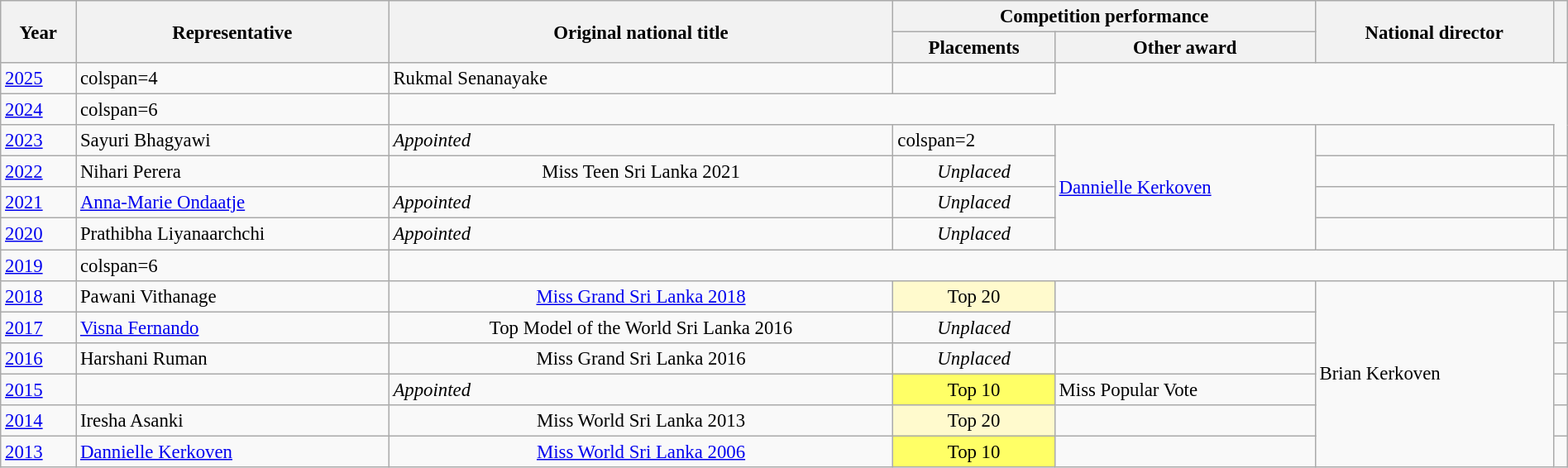<table class="wikitable defaultcenter col2left" style="font-size:95%; width:100%">
<tr>
<th rowspan=2>Year</th>
<th rowspan=2>Representative</th>
<th rowspan=2>Original national title</th>
<th colspan=2>Competition performance</th>
<th rowspan=2>National director</th>
<th rowspan=2></th>
</tr>
<tr>
<th>Placements</th>
<th>Other award</th>
</tr>
<tr>
<td><a href='#'>2025</a></td>
<td>colspan=4 </td>
<td>Rukmal Senanayake</td>
<td></td>
</tr>
<tr>
<td><a href='#'>2024</a></td>
<td>colspan=6 </td>
</tr>
<tr>
<td><a href='#'>2023</a></td>
<td>Sayuri Bhagyawi</td>
<td><em>Appointed</em></td>
<td>colspan=2 </td>
<td rowspan=4><a href='#'>Dannielle Kerkoven</a></td>
<td style="text-align:center"></td>
</tr>
<tr>
<td><a href='#'>2022</a></td>
<td>Nihari Perera</td>
<td style="text-align:center">Miss Teen Sri Lanka 2021</td>
<td style="text-align:center"><em>Unplaced</em></td>
<td></td>
<td style="text-align:center"></td>
</tr>
<tr>
<td><a href='#'>2021</a></td>
<td><a href='#'>Anna-Marie Ondaatje</a></td>
<td><em>Appointed</em></td>
<td style="text-align:center"><em>Unplaced</em></td>
<td></td>
<td style="text-align:center"></td>
</tr>
<tr>
<td><a href='#'>2020</a></td>
<td>Prathibha Liyanaarchchi</td>
<td><em>Appointed</em></td>
<td style="text-align:center"><em>Unplaced</em></td>
<td></td>
<td style="text-align:center"></td>
</tr>
<tr>
<td><a href='#'>2019</a></td>
<td>colspan=6 </td>
</tr>
<tr>
<td><a href='#'>2018</a></td>
<td>Pawani Vithanage</td>
<td style="text-align:center"><a href='#'>Miss Grand Sri Lanka 2018</a></td>
<td style="text-align:center; background:#FFFACD">Top 20</td>
<td></td>
<td rowspan=6>Brian Kerkoven</td>
<td style="text-align:center"></td>
</tr>
<tr>
<td><a href='#'>2017</a></td>
<td><a href='#'>Visna Fernando</a></td>
<td style="text-align:center">Top Model of the World Sri Lanka 2016</td>
<td style="text-align:center"><em>Unplaced</em></td>
<td></td>
<td style="text-align:center"></td>
</tr>
<tr>
<td><a href='#'>2016</a></td>
<td>Harshani Ruman</td>
<td style="text-align:center">Miss Grand Sri Lanka 2016</td>
<td style="text-align:center"><em>Unplaced</em></td>
<td></td>
<td style="text-align:center"></td>
</tr>
<tr>
<td><a href='#'>2015</a></td>
<td></td>
<td><em>Appointed</em></td>
<td style="text-align:center; background:#FFFF66">Top 10</td>
<td>Miss Popular Vote</td>
<td style="text-align:center"></td>
</tr>
<tr>
<td><a href='#'>2014</a></td>
<td>Iresha Asanki</td>
<td style="text-align:center">Miss World Sri Lanka 2013</td>
<td style="text-align:center; background:#FFFACD">Top 20</td>
<td></td>
<td style="text-align:center"></td>
</tr>
<tr>
<td><a href='#'>2013</a></td>
<td><a href='#'>Dannielle Kerkoven</a></td>
<td style="text-align:center"><a href='#'>Miss World Sri Lanka 2006</a></td>
<td style="text-align:center; background:#FFFF66">Top 10</td>
<td></td>
<td style="text-align:center"></td>
</tr>
</table>
